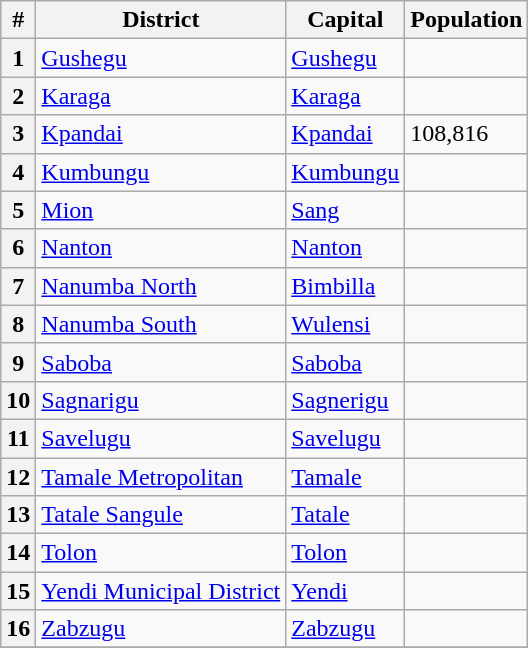<table class="wikitable">
<tr>
<th>#</th>
<th>District</th>
<th>Capital</th>
<th>Population</th>
</tr>
<tr>
<th>1</th>
<td><a href='#'>Gushegu</a></td>
<td><a href='#'>Gushegu</a></td>
<td></td>
</tr>
<tr>
<th>2</th>
<td><a href='#'>Karaga</a></td>
<td><a href='#'>Karaga</a></td>
<td></td>
</tr>
<tr>
<th>3</th>
<td><a href='#'>Kpandai</a></td>
<td><a href='#'>Kpandai</a></td>
<td>108,816</td>
</tr>
<tr>
<th>4</th>
<td><a href='#'>Kumbungu</a></td>
<td><a href='#'>Kumbungu</a></td>
<td></td>
</tr>
<tr>
<th>5</th>
<td><a href='#'>Mion</a></td>
<td><a href='#'>Sang</a></td>
<td></td>
</tr>
<tr>
<th>6</th>
<td><a href='#'>Nanton</a></td>
<td><a href='#'>Nanton</a></td>
<td></td>
</tr>
<tr>
<th>7</th>
<td><a href='#'>Nanumba North</a></td>
<td><a href='#'>Bimbilla</a></td>
<td></td>
</tr>
<tr>
<th>8</th>
<td><a href='#'>Nanumba South</a></td>
<td><a href='#'>Wulensi</a></td>
<td></td>
</tr>
<tr>
<th>9</th>
<td><a href='#'>Saboba</a></td>
<td><a href='#'>Saboba</a></td>
<td></td>
</tr>
<tr>
<th>10</th>
<td><a href='#'>Sagnarigu</a></td>
<td><a href='#'>Sagnerigu</a></td>
<td></td>
</tr>
<tr>
<th>11</th>
<td><a href='#'>Savelugu</a></td>
<td><a href='#'>Savelugu</a></td>
<td></td>
</tr>
<tr>
<th>12</th>
<td><a href='#'>Tamale Metropolitan</a></td>
<td><a href='#'>Tamale</a></td>
<td></td>
</tr>
<tr>
<th>13</th>
<td><a href='#'>Tatale Sangule</a></td>
<td><a href='#'>Tatale</a></td>
<td></td>
</tr>
<tr>
<th>14</th>
<td><a href='#'>Tolon</a></td>
<td><a href='#'>Tolon</a></td>
<td></td>
</tr>
<tr>
<th>15</th>
<td><a href='#'>Yendi Municipal District</a></td>
<td><a href='#'>Yendi</a></td>
<td></td>
</tr>
<tr>
<th>16</th>
<td><a href='#'>Zabzugu</a></td>
<td><a href='#'>Zabzugu</a></td>
<td></td>
</tr>
<tr>
</tr>
</table>
